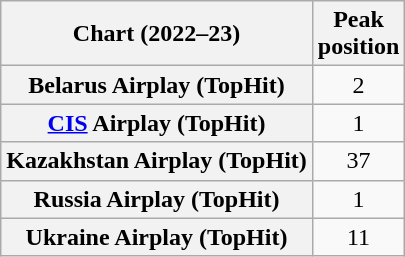<table class="wikitable sortable plainrowheaders" style="text-align:center">
<tr>
<th scope="col">Chart (2022–23)</th>
<th scope="col">Peak<br>position</th>
</tr>
<tr>
<th scope="row">Belarus Airplay (TopHit)</th>
<td>2</td>
</tr>
<tr>
<th scope="row"><a href='#'>CIS</a> Airplay (TopHit)</th>
<td>1</td>
</tr>
<tr>
<th scope="row">Kazakhstan Airplay (TopHit)</th>
<td>37</td>
</tr>
<tr>
<th scope="row">Russia Airplay (TopHit)</th>
<td>1</td>
</tr>
<tr>
<th scope="row">Ukraine Airplay (TopHit)</th>
<td>11</td>
</tr>
</table>
